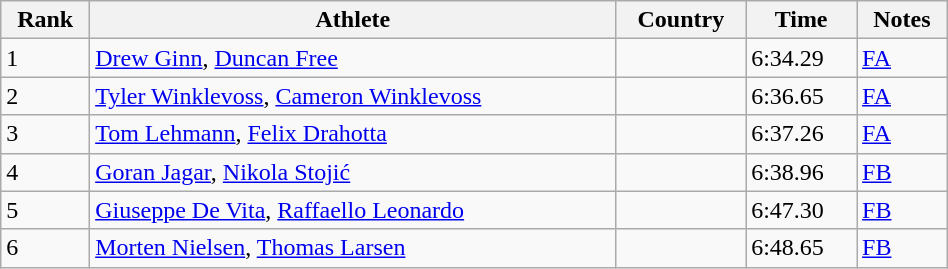<table class="wikitable sortable" width=50%>
<tr>
<th>Rank</th>
<th>Athlete</th>
<th>Country</th>
<th>Time</th>
<th>Notes</th>
</tr>
<tr>
<td>1</td>
<td><a href='#'>Drew Ginn</a>, <a href='#'>Duncan Free</a></td>
<td></td>
<td>6:34.29</td>
<td><a href='#'>FA</a></td>
</tr>
<tr>
<td>2</td>
<td><a href='#'>Tyler Winklevoss</a>, <a href='#'>Cameron Winklevoss</a></td>
<td></td>
<td>6:36.65</td>
<td><a href='#'>FA</a></td>
</tr>
<tr>
<td>3</td>
<td><a href='#'>Tom Lehmann</a>, <a href='#'>Felix Drahotta</a></td>
<td></td>
<td>6:37.26</td>
<td><a href='#'>FA</a></td>
</tr>
<tr>
<td>4</td>
<td><a href='#'>Goran Jagar</a>, <a href='#'>Nikola Stojić</a></td>
<td></td>
<td>6:38.96</td>
<td><a href='#'>FB</a></td>
</tr>
<tr>
<td>5</td>
<td><a href='#'>Giuseppe De Vita</a>, <a href='#'>Raffaello Leonardo</a></td>
<td></td>
<td>6:47.30</td>
<td><a href='#'>FB</a></td>
</tr>
<tr>
<td>6</td>
<td><a href='#'>Morten Nielsen</a>, <a href='#'>Thomas Larsen</a></td>
<td></td>
<td>6:48.65</td>
<td><a href='#'>FB</a></td>
</tr>
</table>
